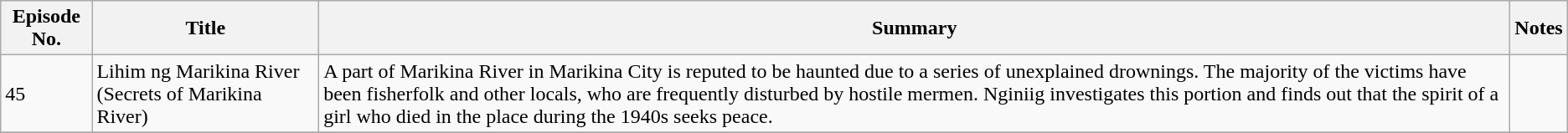<table class="wikitable">
<tr>
<th>Episode No.</th>
<th>Title</th>
<th>Summary</th>
<th>Notes</th>
</tr>
<tr>
<td>45</td>
<td>Lihim ng Marikina River (Secrets of Marikina River)</td>
<td>A part of Marikina River in Marikina City is reputed to be haunted due to a series of unexplained drownings. The majority of the victims have been fisherfolk and other locals, who are frequently disturbed by hostile mermen. Nginiig investigates this portion and finds out that the spirit of a girl who died in the place during the 1940s seeks peace.</td>
<td></td>
</tr>
<tr>
</tr>
</table>
